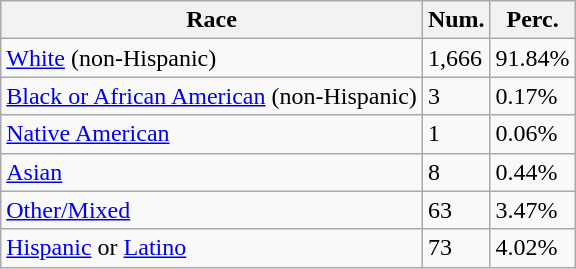<table class="wikitable">
<tr>
<th>Race</th>
<th>Num.</th>
<th>Perc.</th>
</tr>
<tr>
<td><a href='#'>White</a> (non-Hispanic)</td>
<td>1,666</td>
<td>91.84%</td>
</tr>
<tr>
<td><a href='#'>Black or African American</a> (non-Hispanic)</td>
<td>3</td>
<td>0.17%</td>
</tr>
<tr>
<td><a href='#'>Native American</a></td>
<td>1</td>
<td>0.06%</td>
</tr>
<tr>
<td><a href='#'>Asian</a></td>
<td>8</td>
<td>0.44%</td>
</tr>
<tr>
<td><a href='#'>Other/Mixed</a></td>
<td>63</td>
<td>3.47%</td>
</tr>
<tr>
<td><a href='#'>Hispanic</a> or <a href='#'>Latino</a></td>
<td>73</td>
<td>4.02%</td>
</tr>
</table>
